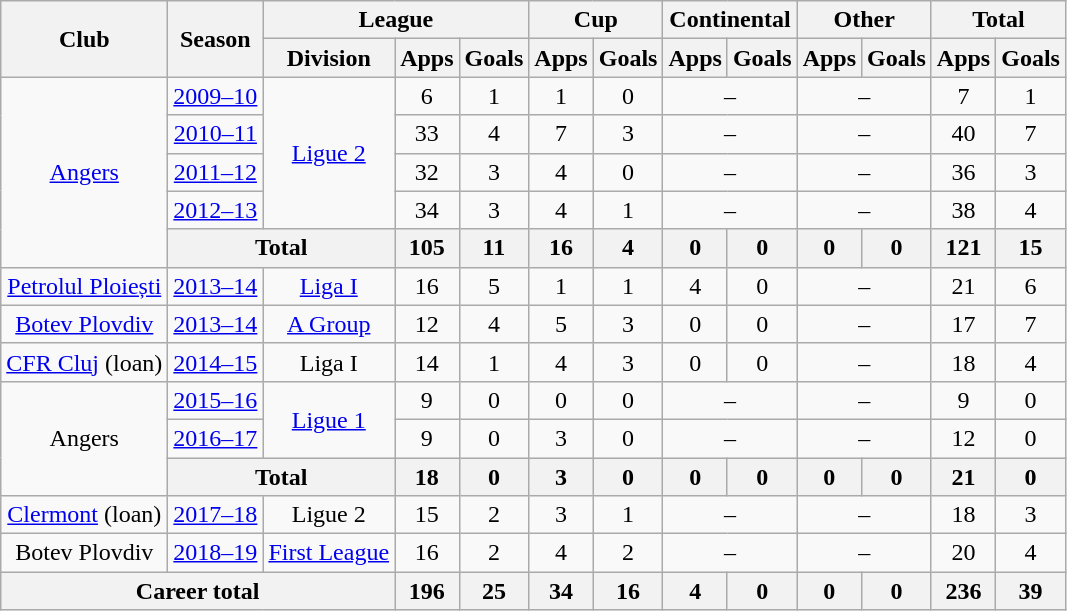<table class="wikitable" style="text-align:center">
<tr>
<th rowspan="2">Club</th>
<th rowspan="2">Season</th>
<th colspan="3">League</th>
<th colspan="2">Cup</th>
<th colspan="2">Continental</th>
<th colspan="2">Other</th>
<th colspan="3">Total</th>
</tr>
<tr>
<th>Division</th>
<th>Apps</th>
<th>Goals</th>
<th>Apps</th>
<th>Goals</th>
<th>Apps</th>
<th>Goals</th>
<th>Apps</th>
<th>Goals</th>
<th>Apps</th>
<th>Goals</th>
</tr>
<tr>
<td rowspan="5"><a href='#'>Angers</a></td>
<td><a href='#'>2009–10</a></td>
<td rowspan="4"><a href='#'>Ligue 2</a></td>
<td>6</td>
<td>1</td>
<td>1</td>
<td>0</td>
<td colspan="2">–</td>
<td colspan="2">–</td>
<td>7</td>
<td>1</td>
</tr>
<tr>
<td><a href='#'>2010–11</a></td>
<td>33</td>
<td>4</td>
<td>7</td>
<td>3</td>
<td colspan="2">–</td>
<td colspan="2">–</td>
<td>40</td>
<td>7</td>
</tr>
<tr>
<td><a href='#'>2011–12</a></td>
<td>32</td>
<td>3</td>
<td>4</td>
<td>0</td>
<td colspan="2">–</td>
<td colspan="2">–</td>
<td>36</td>
<td>3</td>
</tr>
<tr>
<td><a href='#'>2012–13</a></td>
<td>34</td>
<td>3</td>
<td>4</td>
<td>1</td>
<td colspan="2">–</td>
<td colspan="2">–</td>
<td>38</td>
<td>4</td>
</tr>
<tr>
<th colspan="2">Total</th>
<th>105</th>
<th>11</th>
<th>16</th>
<th>4</th>
<th>0</th>
<th>0</th>
<th>0</th>
<th>0</th>
<th>121</th>
<th>15</th>
</tr>
<tr>
<td><a href='#'>Petrolul Ploiești</a></td>
<td><a href='#'>2013–14</a></td>
<td><a href='#'>Liga I</a></td>
<td>16</td>
<td>5</td>
<td>1</td>
<td>1</td>
<td>4</td>
<td>0</td>
<td colspan="2">–</td>
<td>21</td>
<td>6</td>
</tr>
<tr>
<td><a href='#'>Botev Plovdiv</a></td>
<td><a href='#'>2013–14</a></td>
<td><a href='#'>A Group</a></td>
<td>12</td>
<td>4</td>
<td>5</td>
<td>3</td>
<td>0</td>
<td>0</td>
<td colspan="2">–</td>
<td>17</td>
<td>7</td>
</tr>
<tr>
<td><a href='#'>CFR Cluj</a> (loan)</td>
<td><a href='#'>2014–15</a></td>
<td>Liga I</td>
<td>14</td>
<td>1</td>
<td>4</td>
<td>3</td>
<td>0</td>
<td>0</td>
<td colspan="2">–</td>
<td>18</td>
<td>4</td>
</tr>
<tr>
<td rowspan="3">Angers</td>
<td><a href='#'>2015–16</a></td>
<td rowspan="2"><a href='#'>Ligue 1</a></td>
<td>9</td>
<td>0</td>
<td>0</td>
<td>0</td>
<td colspan="2">–</td>
<td colspan="2">–</td>
<td>9</td>
<td>0</td>
</tr>
<tr>
<td><a href='#'>2016–17</a></td>
<td>9</td>
<td>0</td>
<td>3</td>
<td>0</td>
<td colspan="2">–</td>
<td colspan="2">–</td>
<td>12</td>
<td>0</td>
</tr>
<tr>
<th colspan="2">Total</th>
<th>18</th>
<th>0</th>
<th>3</th>
<th>0</th>
<th>0</th>
<th>0</th>
<th>0</th>
<th>0</th>
<th>21</th>
<th>0</th>
</tr>
<tr>
<td><a href='#'>Clermont</a> (loan)</td>
<td><a href='#'>2017–18</a></td>
<td>Ligue 2</td>
<td>15</td>
<td>2</td>
<td>3</td>
<td>1</td>
<td colspan="2">–</td>
<td colspan="2">–</td>
<td>18</td>
<td>3</td>
</tr>
<tr>
<td>Botev Plovdiv</td>
<td><a href='#'>2018–19</a></td>
<td><a href='#'>First League</a></td>
<td>16</td>
<td>2</td>
<td>4</td>
<td>2</td>
<td colspan="2">–</td>
<td colspan="2">–</td>
<td>20</td>
<td>4</td>
</tr>
<tr>
<th colspan="3">Career total</th>
<th>196</th>
<th>25</th>
<th>34</th>
<th>16</th>
<th>4</th>
<th>0</th>
<th>0</th>
<th>0</th>
<th>236</th>
<th>39</th>
</tr>
</table>
